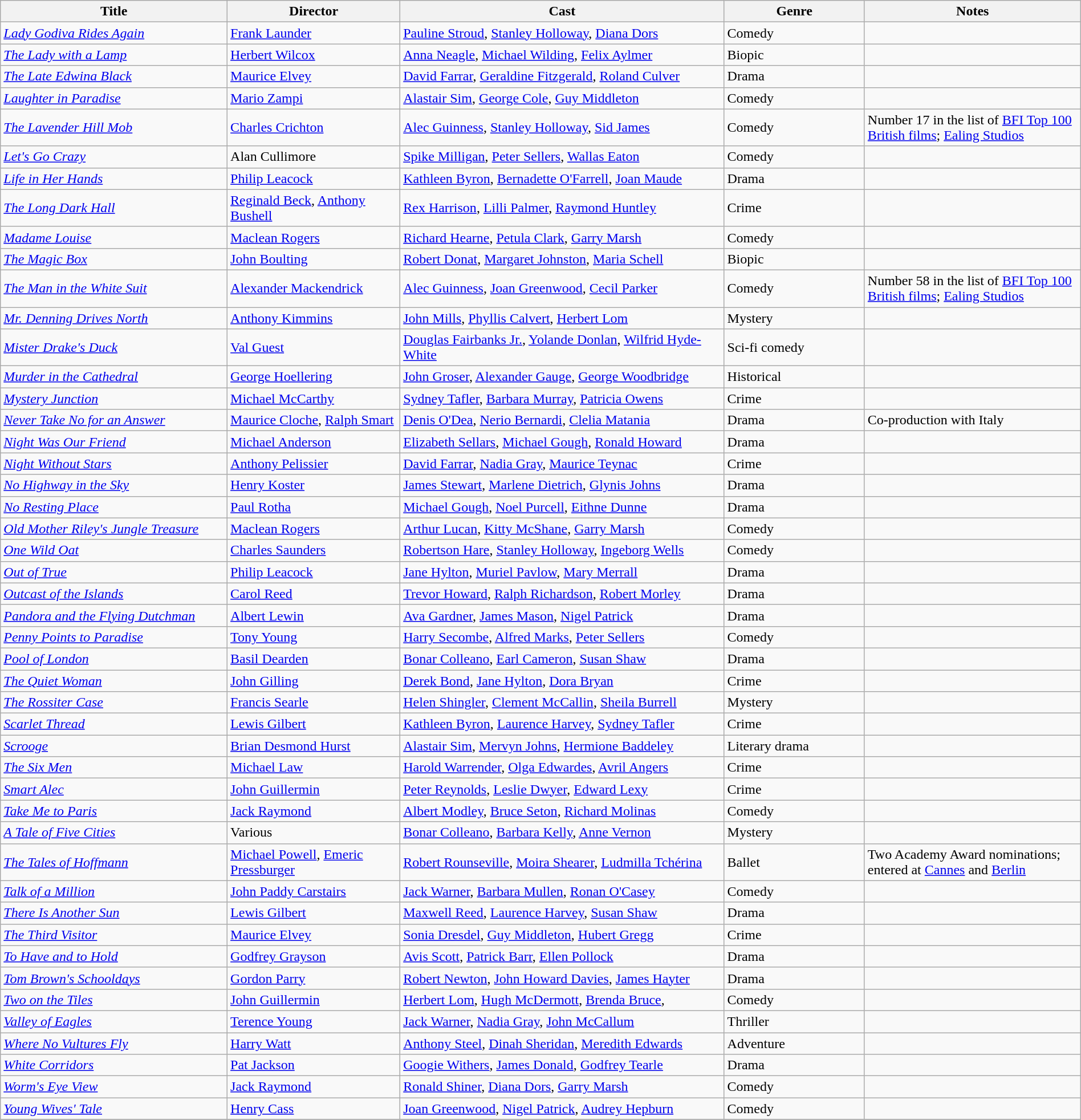<table class="wikitable" style="width:100%;">
<tr>
<th style="width:21%;">Title</th>
<th style="width:16%;">Director</th>
<th style="width:30%;">Cast</th>
<th style="width:13%;">Genre</th>
<th style="width:20%;">Notes</th>
</tr>
<tr>
<td><em><a href='#'>Lady Godiva Rides Again</a></em></td>
<td><a href='#'>Frank Launder</a></td>
<td><a href='#'>Pauline Stroud</a>, <a href='#'>Stanley Holloway</a>, <a href='#'>Diana Dors</a></td>
<td>Comedy</td>
<td></td>
</tr>
<tr>
<td><em><a href='#'>The Lady with a Lamp</a></em></td>
<td><a href='#'>Herbert Wilcox</a></td>
<td><a href='#'>Anna Neagle</a>, <a href='#'>Michael Wilding</a>, <a href='#'>Felix Aylmer</a></td>
<td>Biopic</td>
<td></td>
</tr>
<tr>
<td><em><a href='#'>The Late Edwina Black</a></em></td>
<td><a href='#'>Maurice Elvey</a></td>
<td><a href='#'>David Farrar</a>, <a href='#'>Geraldine Fitzgerald</a>, <a href='#'>Roland Culver</a></td>
<td>Drama</td>
<td></td>
</tr>
<tr>
<td><em><a href='#'>Laughter in Paradise</a></em></td>
<td><a href='#'>Mario Zampi</a></td>
<td><a href='#'>Alastair Sim</a>, <a href='#'>George Cole</a>, <a href='#'>Guy Middleton</a></td>
<td>Comedy</td>
<td></td>
</tr>
<tr>
<td><em><a href='#'>The Lavender Hill Mob</a></em></td>
<td><a href='#'>Charles Crichton</a></td>
<td><a href='#'>Alec Guinness</a>, <a href='#'>Stanley Holloway</a>, <a href='#'>Sid James</a></td>
<td>Comedy</td>
<td>Number 17 in the list of <a href='#'>BFI Top 100 British films</a>; <a href='#'>Ealing Studios</a></td>
</tr>
<tr>
<td><em><a href='#'>Let's Go Crazy</a></em></td>
<td>Alan Cullimore</td>
<td><a href='#'>Spike Milligan</a>, <a href='#'>Peter Sellers</a>, <a href='#'>Wallas Eaton</a></td>
<td>Comedy</td>
<td></td>
</tr>
<tr>
<td><em><a href='#'>Life in Her Hands</a></em></td>
<td><a href='#'>Philip Leacock</a></td>
<td><a href='#'>Kathleen Byron</a>, <a href='#'>Bernadette O'Farrell</a>, <a href='#'>Joan Maude</a></td>
<td>Drama</td>
<td></td>
</tr>
<tr>
<td><em><a href='#'>The Long Dark Hall</a></em></td>
<td><a href='#'>Reginald Beck</a>, <a href='#'>Anthony Bushell</a></td>
<td><a href='#'>Rex Harrison</a>, <a href='#'>Lilli Palmer</a>, <a href='#'>Raymond Huntley</a></td>
<td>Crime</td>
<td></td>
</tr>
<tr>
<td><em><a href='#'>Madame Louise</a></em></td>
<td><a href='#'>Maclean Rogers</a></td>
<td><a href='#'>Richard Hearne</a>, <a href='#'>Petula Clark</a>, <a href='#'>Garry Marsh</a></td>
<td>Comedy</td>
<td></td>
</tr>
<tr>
<td><em><a href='#'>The Magic Box</a></em></td>
<td><a href='#'>John Boulting</a></td>
<td><a href='#'>Robert Donat</a>, <a href='#'>Margaret Johnston</a>, <a href='#'>Maria Schell</a></td>
<td>Biopic</td>
<td></td>
</tr>
<tr>
<td><em><a href='#'>The Man in the White Suit</a></em></td>
<td><a href='#'>Alexander Mackendrick</a></td>
<td><a href='#'>Alec Guinness</a>, <a href='#'>Joan Greenwood</a>, <a href='#'>Cecil Parker</a></td>
<td>Comedy</td>
<td>Number 58 in the list of <a href='#'>BFI Top 100 British films</a>; <a href='#'>Ealing Studios</a></td>
</tr>
<tr>
<td><em><a href='#'>Mr. Denning Drives North</a></em></td>
<td><a href='#'>Anthony Kimmins</a></td>
<td><a href='#'>John Mills</a>, <a href='#'>Phyllis Calvert</a>, <a href='#'>Herbert Lom</a></td>
<td>Mystery</td>
<td></td>
</tr>
<tr>
<td><em><a href='#'>Mister Drake's Duck</a></em></td>
<td><a href='#'>Val Guest</a></td>
<td><a href='#'>Douglas Fairbanks Jr.</a>, <a href='#'>Yolande Donlan</a>, <a href='#'>Wilfrid Hyde-White</a></td>
<td>Sci-fi comedy</td>
<td></td>
</tr>
<tr>
<td><em><a href='#'>Murder in the Cathedral</a></em></td>
<td><a href='#'>George Hoellering</a></td>
<td><a href='#'>John Groser</a>, <a href='#'>Alexander Gauge</a>, <a href='#'>George Woodbridge</a></td>
<td>Historical</td>
<td></td>
</tr>
<tr>
<td><em><a href='#'>Mystery Junction</a></em></td>
<td><a href='#'>Michael McCarthy</a></td>
<td><a href='#'>Sydney Tafler</a>, <a href='#'>Barbara Murray</a>, <a href='#'>Patricia Owens</a></td>
<td>Crime</td>
<td></td>
</tr>
<tr>
<td><em><a href='#'>Never Take No for an Answer</a></em></td>
<td><a href='#'>Maurice Cloche</a>, <a href='#'>Ralph Smart</a></td>
<td><a href='#'>Denis O'Dea</a>, <a href='#'>Nerio Bernardi</a>, <a href='#'>Clelia Matania</a></td>
<td>Drama</td>
<td>Co-production with Italy</td>
</tr>
<tr>
<td><em><a href='#'>Night Was Our Friend</a></em></td>
<td><a href='#'>Michael Anderson</a></td>
<td><a href='#'>Elizabeth Sellars</a>, <a href='#'>Michael Gough</a>, <a href='#'>Ronald Howard</a></td>
<td>Drama</td>
<td></td>
</tr>
<tr>
<td><em><a href='#'>Night Without Stars</a></em></td>
<td><a href='#'>Anthony Pelissier</a></td>
<td><a href='#'>David Farrar</a>, <a href='#'>Nadia Gray</a>, <a href='#'>Maurice Teynac</a></td>
<td>Crime</td>
<td></td>
</tr>
<tr>
<td><em><a href='#'>No Highway in the Sky</a></em></td>
<td><a href='#'>Henry Koster</a></td>
<td><a href='#'>James Stewart</a>, <a href='#'>Marlene Dietrich</a>, <a href='#'>Glynis Johns</a></td>
<td>Drama</td>
<td></td>
</tr>
<tr>
<td><em><a href='#'>No Resting Place</a></em></td>
<td><a href='#'>Paul Rotha</a></td>
<td><a href='#'>Michael Gough</a>, <a href='#'>Noel Purcell</a>, <a href='#'>Eithne Dunne</a></td>
<td>Drama</td>
<td></td>
</tr>
<tr>
<td><em><a href='#'>Old Mother Riley's Jungle Treasure</a></em></td>
<td><a href='#'>Maclean Rogers</a></td>
<td><a href='#'>Arthur Lucan</a>, <a href='#'>Kitty McShane</a>, <a href='#'>Garry Marsh</a></td>
<td>Comedy</td>
<td></td>
</tr>
<tr>
<td><em><a href='#'>One Wild Oat</a></em></td>
<td><a href='#'>Charles Saunders</a></td>
<td><a href='#'>Robertson Hare</a>, <a href='#'>Stanley Holloway</a>, <a href='#'>Ingeborg Wells</a></td>
<td>Comedy</td>
<td></td>
</tr>
<tr>
<td><em><a href='#'>Out of True</a></em></td>
<td><a href='#'>Philip Leacock</a></td>
<td><a href='#'>Jane Hylton</a>, <a href='#'>Muriel Pavlow</a>, <a href='#'>Mary Merrall</a></td>
<td>Drama</td>
<td></td>
</tr>
<tr>
<td><em><a href='#'>Outcast of the Islands</a></em></td>
<td><a href='#'>Carol Reed</a></td>
<td><a href='#'>Trevor Howard</a>, <a href='#'>Ralph Richardson</a>, <a href='#'>Robert Morley</a></td>
<td>Drama</td>
<td></td>
</tr>
<tr>
<td><em><a href='#'>Pandora and the Flying Dutchman</a></em></td>
<td><a href='#'>Albert Lewin</a></td>
<td><a href='#'>Ava Gardner</a>, <a href='#'>James Mason</a>, <a href='#'>Nigel Patrick</a></td>
<td>Drama</td>
<td></td>
</tr>
<tr>
<td><em><a href='#'>Penny Points to Paradise</a></em></td>
<td><a href='#'>Tony Young</a></td>
<td><a href='#'>Harry Secombe</a>, <a href='#'>Alfred Marks</a>, <a href='#'>Peter Sellers</a></td>
<td>Comedy</td>
<td></td>
</tr>
<tr>
<td><em><a href='#'>Pool of London</a></em></td>
<td><a href='#'>Basil Dearden</a></td>
<td><a href='#'>Bonar Colleano</a>, <a href='#'>Earl Cameron</a>, <a href='#'>Susan Shaw</a></td>
<td>Drama</td>
<td></td>
</tr>
<tr>
<td><em><a href='#'>The Quiet Woman</a></em></td>
<td><a href='#'>John Gilling</a></td>
<td><a href='#'>Derek Bond</a>, <a href='#'>Jane Hylton</a>, <a href='#'>Dora Bryan</a></td>
<td>Crime</td>
<td></td>
</tr>
<tr>
<td><em><a href='#'>The Rossiter Case</a></em></td>
<td><a href='#'>Francis Searle</a></td>
<td><a href='#'>Helen Shingler</a>, <a href='#'>Clement McCallin</a>, <a href='#'>Sheila Burrell</a></td>
<td>Mystery</td>
<td></td>
</tr>
<tr>
<td><em><a href='#'>Scarlet Thread</a></em></td>
<td><a href='#'>Lewis Gilbert</a></td>
<td><a href='#'>Kathleen Byron</a>, <a href='#'>Laurence Harvey</a>, <a href='#'>Sydney Tafler</a></td>
<td>Crime</td>
<td></td>
</tr>
<tr>
<td><em><a href='#'>Scrooge</a></em></td>
<td><a href='#'>Brian Desmond Hurst</a></td>
<td><a href='#'>Alastair Sim</a>, <a href='#'>Mervyn Johns</a>, <a href='#'>Hermione Baddeley</a></td>
<td>Literary drama</td>
<td></td>
</tr>
<tr>
<td><em><a href='#'>The Six Men</a></em></td>
<td><a href='#'>Michael Law</a></td>
<td><a href='#'>Harold Warrender</a>, <a href='#'>Olga Edwardes</a>, <a href='#'>Avril Angers</a></td>
<td>Crime</td>
<td></td>
</tr>
<tr>
<td><em><a href='#'>Smart Alec</a></em></td>
<td><a href='#'>John Guillermin</a></td>
<td><a href='#'>Peter Reynolds</a>, <a href='#'>Leslie Dwyer</a>, <a href='#'>Edward Lexy</a></td>
<td>Crime</td>
<td></td>
</tr>
<tr>
<td><em><a href='#'>Take Me to Paris</a></em></td>
<td><a href='#'>Jack Raymond</a></td>
<td><a href='#'>Albert Modley</a>, <a href='#'>Bruce Seton</a>, <a href='#'>Richard Molinas</a></td>
<td>Comedy</td>
<td></td>
</tr>
<tr>
<td><em><a href='#'>A Tale of Five Cities</a></em></td>
<td>Various</td>
<td><a href='#'>Bonar Colleano</a>, <a href='#'>Barbara Kelly</a>, <a href='#'>Anne Vernon</a></td>
<td>Mystery</td>
<td></td>
</tr>
<tr>
<td><em><a href='#'>The Tales of Hoffmann</a></em></td>
<td><a href='#'>Michael Powell</a>, <a href='#'>Emeric Pressburger</a></td>
<td><a href='#'>Robert Rounseville</a>, <a href='#'>Moira Shearer</a>, <a href='#'>Ludmilla Tchérina</a></td>
<td>Ballet</td>
<td>Two Academy Award nominations; entered at <a href='#'>Cannes</a> and <a href='#'>Berlin</a></td>
</tr>
<tr>
<td><em><a href='#'>Talk of a Million</a></em></td>
<td><a href='#'>John Paddy Carstairs</a></td>
<td><a href='#'>Jack Warner</a>, <a href='#'>Barbara Mullen</a>, <a href='#'>Ronan O'Casey</a></td>
<td>Comedy</td>
<td></td>
</tr>
<tr>
<td><em><a href='#'>There Is Another Sun</a></em></td>
<td><a href='#'>Lewis Gilbert</a></td>
<td><a href='#'>Maxwell Reed</a>, <a href='#'>Laurence Harvey</a>, <a href='#'>Susan Shaw</a></td>
<td>Drama</td>
<td></td>
</tr>
<tr>
<td><em><a href='#'>The Third Visitor</a></em></td>
<td><a href='#'>Maurice Elvey</a></td>
<td><a href='#'>Sonia Dresdel</a>, <a href='#'>Guy Middleton</a>, <a href='#'>Hubert Gregg</a></td>
<td>Crime</td>
<td></td>
</tr>
<tr>
<td><em><a href='#'>To Have and to Hold</a></em></td>
<td><a href='#'>Godfrey Grayson</a></td>
<td><a href='#'>Avis Scott</a>, <a href='#'>Patrick Barr</a>, <a href='#'>Ellen Pollock</a></td>
<td>Drama</td>
<td></td>
</tr>
<tr>
<td><em><a href='#'>Tom Brown's Schooldays</a></em></td>
<td><a href='#'>Gordon Parry</a></td>
<td><a href='#'>Robert Newton</a>, <a href='#'>John Howard Davies</a>, <a href='#'>James Hayter</a></td>
<td>Drama</td>
<td></td>
</tr>
<tr>
<td><em><a href='#'>Two on the Tiles</a></em></td>
<td><a href='#'>John Guillermin</a></td>
<td><a href='#'>Herbert Lom</a>, <a href='#'>Hugh McDermott</a>, <a href='#'>Brenda Bruce</a>,</td>
<td>Comedy</td>
<td></td>
</tr>
<tr>
<td><em><a href='#'>Valley of Eagles</a></em></td>
<td><a href='#'>Terence Young</a></td>
<td><a href='#'>Jack Warner</a>, <a href='#'>Nadia Gray</a>, <a href='#'>John McCallum</a></td>
<td>Thriller</td>
<td></td>
</tr>
<tr>
<td><em><a href='#'>Where No Vultures Fly</a></em></td>
<td><a href='#'>Harry Watt</a></td>
<td><a href='#'>Anthony Steel</a>, <a href='#'>Dinah Sheridan</a>, <a href='#'>Meredith Edwards</a></td>
<td>Adventure</td>
<td></td>
</tr>
<tr>
<td><em><a href='#'>White Corridors</a></em></td>
<td><a href='#'>Pat Jackson</a></td>
<td><a href='#'>Googie Withers</a>, <a href='#'>James Donald</a>, <a href='#'>Godfrey Tearle</a></td>
<td>Drama</td>
<td></td>
</tr>
<tr>
<td><em><a href='#'>Worm's Eye View</a></em></td>
<td><a href='#'>Jack Raymond</a></td>
<td><a href='#'>Ronald Shiner</a>, <a href='#'>Diana Dors</a>, <a href='#'>Garry Marsh</a></td>
<td>Comedy</td>
<td></td>
</tr>
<tr>
<td><em><a href='#'>Young Wives' Tale</a></em></td>
<td><a href='#'>Henry Cass</a></td>
<td><a href='#'>Joan Greenwood</a>, <a href='#'>Nigel Patrick</a>, <a href='#'>Audrey Hepburn</a></td>
<td>Comedy</td>
<td></td>
</tr>
<tr>
</tr>
</table>
